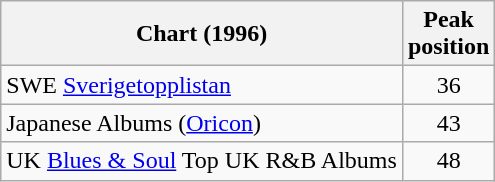<table class="wikitable">
<tr>
<th>Chart (1996)</th>
<th>Peak<br>position</th>
</tr>
<tr>
<td>SWE <a href='#'>Sverigetopplistan</a></td>
<td align="center">36</td>
</tr>
<tr>
<td>Japanese Albums (<a href='#'>Oricon</a>)</td>
<td align="center">43</td>
</tr>
<tr>
<td>UK <a href='#'>Blues & Soul</a> Top UK R&B Albums</td>
<td align="center">48</td>
</tr>
</table>
